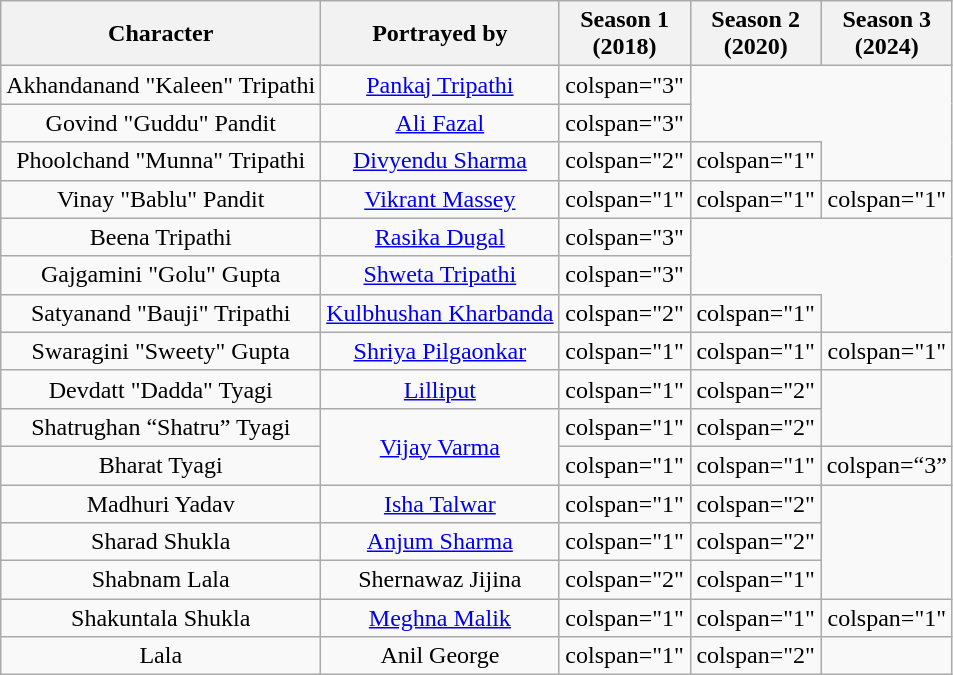<table class="wikitable" style="text-align:center;">
<tr>
<th>Character</th>
<th>Portrayed by</th>
<th style="width:80px;">Season 1<br>(2018)</th>
<th style="width:80px;">Season 2<br>(2020)</th>
<th style="width:80px;">Season 3<br>(2024)</th>
</tr>
<tr>
<td>Akhandanand "Kaleen" Tripathi</td>
<td><a href='#'>Pankaj Tripathi</a></td>
<td>colspan="3" </td>
</tr>
<tr>
<td>Govind "Guddu" Pandit</td>
<td><a href='#'>Ali Fazal</a></td>
<td>colspan="3" </td>
</tr>
<tr>
<td>Phoolchand "Munna" Tripathi</td>
<td><a href='#'>Divyendu Sharma</a></td>
<td>colspan="2" </td>
<td>colspan="1" </td>
</tr>
<tr>
<td>Vinay "Bablu" Pandit</td>
<td><a href='#'>Vikrant Massey</a></td>
<td>colspan="1" </td>
<td>colspan="1" </td>
<td>colspan="1" </td>
</tr>
<tr>
<td>Beena Tripathi</td>
<td><a href='#'>Rasika Dugal</a></td>
<td>colspan="3" </td>
</tr>
<tr>
<td>Gajgamini "Golu" Gupta</td>
<td><a href='#'>Shweta Tripathi</a></td>
<td>colspan="3" </td>
</tr>
<tr>
<td>Satyanand "Bauji" Tripathi</td>
<td><a href='#'>Kulbhushan Kharbanda</a></td>
<td>colspan="2" </td>
<td>colspan="1" </td>
</tr>
<tr>
<td>Swaragini "Sweety" Gupta</td>
<td><a href='#'>Shriya Pilgaonkar</a></td>
<td>colspan="1" </td>
<td>colspan="1" </td>
<td>colspan="1" </td>
</tr>
<tr>
<td>Devdatt "Dadda" Tyagi</td>
<td><a href='#'>Lilliput</a></td>
<td>colspan="1" </td>
<td>colspan="2" </td>
</tr>
<tr>
<td>Shatrughan “Shatru” Tyagi</td>
<td rowspan="2"><a href='#'>Vijay Varma</a></td>
<td>colspan="1" </td>
<td>colspan="2" </td>
</tr>
<tr>
<td>Bharat Tyagi</td>
<td>colspan="1" </td>
<td>colspan="1" </td>
<td>colspan=“3” </td>
</tr>
<tr>
<td>Madhuri Yadav</td>
<td><a href='#'>Isha Talwar</a></td>
<td>colspan="1" </td>
<td>colspan="2" </td>
</tr>
<tr>
<td>Sharad Shukla</td>
<td><a href='#'>Anjum Sharma</a></td>
<td>colspan="1" </td>
<td>colspan="2" </td>
</tr>
<tr>
<td>Shabnam Lala</td>
<td>Shernawaz Jijina</td>
<td>colspan="2" </td>
<td>colspan="1" </td>
</tr>
<tr>
<td>Shakuntala Shukla</td>
<td><a href='#'>Meghna Malik</a></td>
<td>colspan="1" </td>
<td>colspan="1" </td>
<td>colspan="1" </td>
</tr>
<tr>
<td>Lala</td>
<td>Anil George</td>
<td>colspan="1" </td>
<td>colspan="2" </td>
</tr>
</table>
